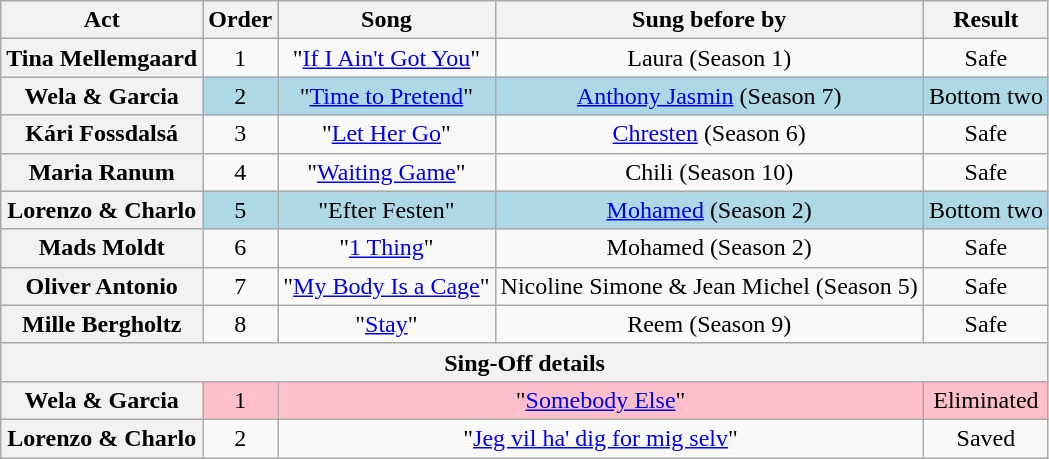<table class="wikitable plainrowheaders" style="text-align:center;">
<tr>
<th scope="col">Act</th>
<th scope="col">Order</th>
<th scope="col">Song</th>
<th scope="col">Sung before by</th>
<th scope="col">Result</th>
</tr>
<tr>
<th scope=row>Tina Mellemgaard</th>
<td>1</td>
<td>"<a href='#'>If I Ain't Got You</a>"</td>
<td>Laura (Season 1)</td>
<td>Safe</td>
</tr>
<tr style="background:lightblue">
<th scope=row>Wela & Garcia</th>
<td>2</td>
<td>"<a href='#'>Time to Pretend</a>"</td>
<td><a href='#'>Anthony Jasmin</a> (Season 7)</td>
<td>Bottom two</td>
</tr>
<tr>
<th scope=row>Kári Fossdalsá</th>
<td>3</td>
<td>"<a href='#'>Let Her Go</a>"</td>
<td><a href='#'>Chresten</a> (Season 6)</td>
<td>Safe</td>
</tr>
<tr>
<th scope=row>Maria Ranum</th>
<td>4</td>
<td>"<a href='#'>Waiting Game</a>"</td>
<td>Chili (Season 10)</td>
<td>Safe</td>
</tr>
<tr style="background:lightblue">
<th scope=row>Lorenzo & Charlo</th>
<td>5</td>
<td>"Efter Festen"</td>
<td><a href='#'>Mohamed</a> (Season 2)</td>
<td>Bottom two</td>
</tr>
<tr>
<th scope=row>Mads Moldt</th>
<td>6</td>
<td>"<a href='#'>1 Thing</a>"</td>
<td>Mohamed (Season 2)</td>
<td>Safe</td>
</tr>
<tr>
<th scope=row>Oliver Antonio</th>
<td>7</td>
<td>"<a href='#'>My Body Is a Cage</a>"</td>
<td>Nicoline Simone & Jean Michel (Season 5)</td>
<td>Safe</td>
</tr>
<tr>
<th scope=row>Mille Bergholtz</th>
<td>8</td>
<td>"<a href='#'>Stay</a>"</td>
<td>Reem (Season 9)</td>
<td>Safe</td>
</tr>
<tr>
<th colspan="5">Sing-Off details</th>
</tr>
<tr style="background:pink">
<th scope="row">Wela & Garcia</th>
<td>1</td>
<td colspan="2">"<a href='#'>Somebody Else</a>"</td>
<td colspan="2">Eliminated</td>
</tr>
<tr>
<th scope="row">Lorenzo & Charlo</th>
<td>2</td>
<td colspan="2">"<a href='#'>Jeg vil ha' dig for mig selv</a>"</td>
<td colspan="2">Saved</td>
</tr>
</table>
